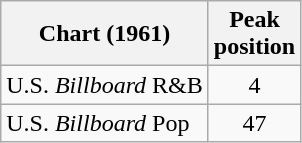<table class="wikitable sortable">
<tr>
<th align="left">Chart (1961)</th>
<th align="center">Peak<br>position</th>
</tr>
<tr>
<td align="left">U.S. <em>Billboard</em> R&B</td>
<td align="center">4</td>
</tr>
<tr>
<td align="left">U.S. <em>Billboard</em> Pop</td>
<td align="center">47</td>
</tr>
</table>
